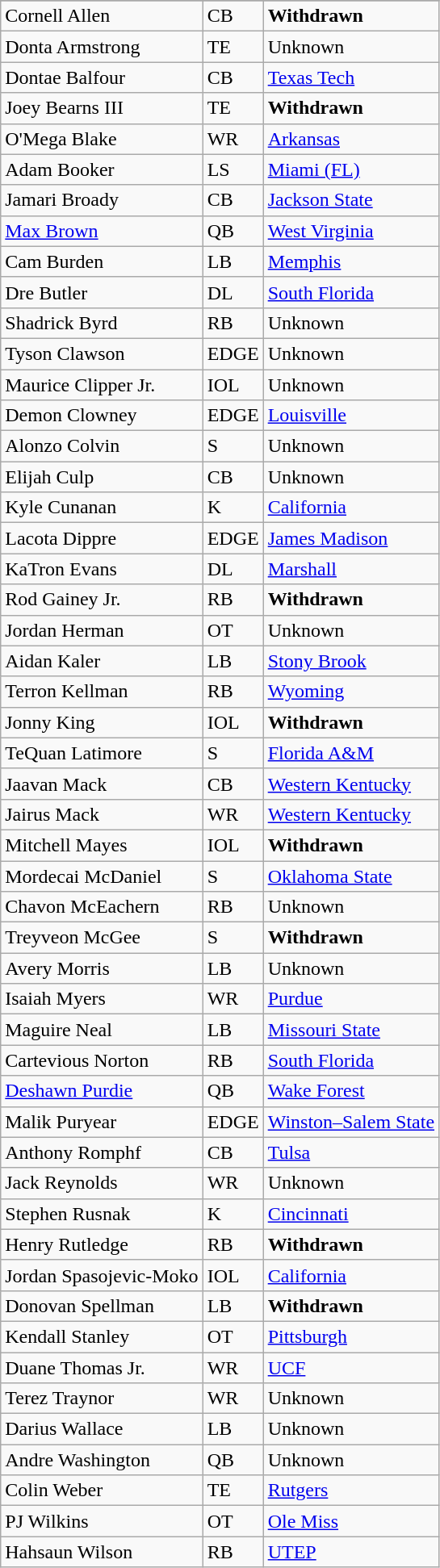<table class="wikitable mw-collapsible mw-collapsed">
<tr>
</tr>
<tr>
<td>Cornell Allen</td>
<td>CB</td>
<td><strong>Withdrawn</strong></td>
</tr>
<tr>
<td>Donta Armstrong</td>
<td>TE</td>
<td>Unknown</td>
</tr>
<tr>
<td>Dontae Balfour</td>
<td>CB</td>
<td><a href='#'>Texas Tech</a></td>
</tr>
<tr>
<td>Joey Bearns III</td>
<td>TE</td>
<td><strong>Withdrawn</strong></td>
</tr>
<tr>
<td>O'Mega Blake</td>
<td>WR</td>
<td><a href='#'>Arkansas</a></td>
</tr>
<tr>
<td>Adam Booker</td>
<td>LS</td>
<td><a href='#'>Miami (FL)</a></td>
</tr>
<tr>
<td>Jamari Broady</td>
<td>CB</td>
<td><a href='#'>Jackson State</a></td>
</tr>
<tr>
<td><a href='#'>Max Brown</a></td>
<td>QB</td>
<td><a href='#'>West Virginia</a></td>
</tr>
<tr>
<td>Cam Burden</td>
<td>LB</td>
<td><a href='#'>Memphis</a></td>
</tr>
<tr>
<td>Dre Butler</td>
<td>DL</td>
<td><a href='#'>South Florida</a></td>
</tr>
<tr>
<td>Shadrick Byrd</td>
<td>RB</td>
<td>Unknown</td>
</tr>
<tr>
<td>Tyson Clawson</td>
<td>EDGE</td>
<td>Unknown</td>
</tr>
<tr>
<td>Maurice Clipper Jr.</td>
<td>IOL</td>
<td>Unknown</td>
</tr>
<tr>
<td>Demon Clowney</td>
<td>EDGE</td>
<td><a href='#'>Louisville</a></td>
</tr>
<tr>
<td>Alonzo Colvin</td>
<td>S</td>
<td>Unknown</td>
</tr>
<tr>
<td>Elijah Culp</td>
<td>CB</td>
<td>Unknown</td>
</tr>
<tr>
<td>Kyle Cunanan</td>
<td>K</td>
<td><a href='#'>California</a></td>
</tr>
<tr>
<td>Lacota Dippre</td>
<td>EDGE</td>
<td><a href='#'>James Madison</a></td>
</tr>
<tr>
<td>KaTron Evans</td>
<td>DL</td>
<td><a href='#'>Marshall</a></td>
</tr>
<tr>
<td>Rod Gainey Jr.</td>
<td>RB</td>
<td><strong>Withdrawn</strong></td>
</tr>
<tr>
<td>Jordan Herman</td>
<td>OT</td>
<td>Unknown</td>
</tr>
<tr>
<td>Aidan Kaler</td>
<td>LB</td>
<td><a href='#'>Stony Brook</a></td>
</tr>
<tr>
<td>Terron Kellman</td>
<td>RB</td>
<td><a href='#'>Wyoming</a></td>
</tr>
<tr>
<td>Jonny King</td>
<td>IOL</td>
<td><strong>Withdrawn</strong></td>
</tr>
<tr>
<td>TeQuan Latimore</td>
<td>S</td>
<td><a href='#'>Florida A&M</a></td>
</tr>
<tr>
<td>Jaavan Mack</td>
<td>CB</td>
<td><a href='#'>Western Kentucky</a></td>
</tr>
<tr>
<td>Jairus Mack</td>
<td>WR</td>
<td><a href='#'>Western Kentucky</a></td>
</tr>
<tr>
<td>Mitchell Mayes</td>
<td>IOL</td>
<td><strong>Withdrawn</strong></td>
</tr>
<tr>
<td>Mordecai McDaniel</td>
<td>S</td>
<td><a href='#'>Oklahoma State</a></td>
</tr>
<tr>
<td>Chavon McEachern</td>
<td>RB</td>
<td>Unknown</td>
</tr>
<tr>
<td>Treyveon McGee</td>
<td>S</td>
<td><strong>Withdrawn</strong></td>
</tr>
<tr>
<td>Avery Morris</td>
<td>LB</td>
<td>Unknown</td>
</tr>
<tr>
<td>Isaiah Myers</td>
<td>WR</td>
<td><a href='#'>Purdue</a></td>
</tr>
<tr>
<td>Maguire Neal</td>
<td>LB</td>
<td><a href='#'>Missouri State</a></td>
</tr>
<tr>
<td>Cartevious Norton</td>
<td>RB</td>
<td><a href='#'>South Florida</a></td>
</tr>
<tr>
<td><a href='#'>Deshawn Purdie</a></td>
<td>QB</td>
<td><a href='#'>Wake Forest</a></td>
</tr>
<tr>
<td>Malik Puryear</td>
<td>EDGE</td>
<td><a href='#'>Winston–Salem State</a></td>
</tr>
<tr>
<td>Anthony Romphf</td>
<td>CB</td>
<td><a href='#'>Tulsa</a></td>
</tr>
<tr>
<td>Jack Reynolds</td>
<td>WR</td>
<td>Unknown</td>
</tr>
<tr>
<td>Stephen Rusnak</td>
<td>K</td>
<td><a href='#'>Cincinnati</a></td>
</tr>
<tr>
<td>Henry Rutledge</td>
<td>RB</td>
<td><strong>Withdrawn</strong></td>
</tr>
<tr>
<td>Jordan Spasojevic-Moko</td>
<td>IOL</td>
<td><a href='#'>California</a></td>
</tr>
<tr>
<td>Donovan Spellman</td>
<td>LB</td>
<td><strong>Withdrawn</strong></td>
</tr>
<tr>
<td>Kendall Stanley</td>
<td>OT</td>
<td><a href='#'>Pittsburgh</a></td>
</tr>
<tr>
<td>Duane Thomas Jr.</td>
<td>WR</td>
<td><a href='#'>UCF</a></td>
</tr>
<tr>
<td>Terez Traynor</td>
<td>WR</td>
<td>Unknown</td>
</tr>
<tr>
<td>Darius Wallace</td>
<td>LB</td>
<td>Unknown</td>
</tr>
<tr>
<td>Andre Washington</td>
<td>QB</td>
<td>Unknown</td>
</tr>
<tr>
<td>Colin Weber</td>
<td>TE</td>
<td><a href='#'>Rutgers</a></td>
</tr>
<tr>
<td>PJ Wilkins</td>
<td>OT</td>
<td><a href='#'>Ole Miss</a></td>
</tr>
<tr>
<td>Hahsaun Wilson</td>
<td>RB</td>
<td><a href='#'>UTEP</a></td>
</tr>
</table>
